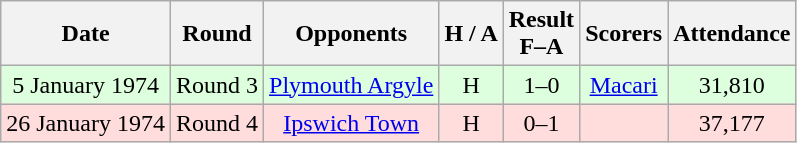<table class="wikitable" style="text-align:center">
<tr>
<th>Date</th>
<th>Round</th>
<th>Opponents</th>
<th>H / A</th>
<th>Result<br>F–A</th>
<th>Scorers</th>
<th>Attendance</th>
</tr>
<tr bgcolor="#ddffdd">
<td>5 January 1974</td>
<td>Round 3</td>
<td><a href='#'>Plymouth Argyle</a></td>
<td>H</td>
<td>1–0</td>
<td><a href='#'>Macari</a></td>
<td>31,810</td>
</tr>
<tr bgcolor="#ffdddd">
<td>26 January 1974</td>
<td>Round 4</td>
<td><a href='#'>Ipswich Town</a></td>
<td>H</td>
<td>0–1</td>
<td></td>
<td>37,177</td>
</tr>
</table>
